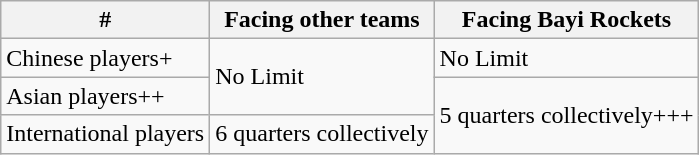<table class="wikitable">
<tr>
<th>#</th>
<th>Facing other teams</th>
<th>Facing Bayi Rockets</th>
</tr>
<tr>
<td>Chinese players+</td>
<td rowspan=2>No Limit</td>
<td>No Limit</td>
</tr>
<tr>
<td>Asian players++</td>
<td rowspan=2>5 quarters collectively+++</td>
</tr>
<tr>
<td>International players</td>
<td>6 quarters collectively</td>
</tr>
</table>
